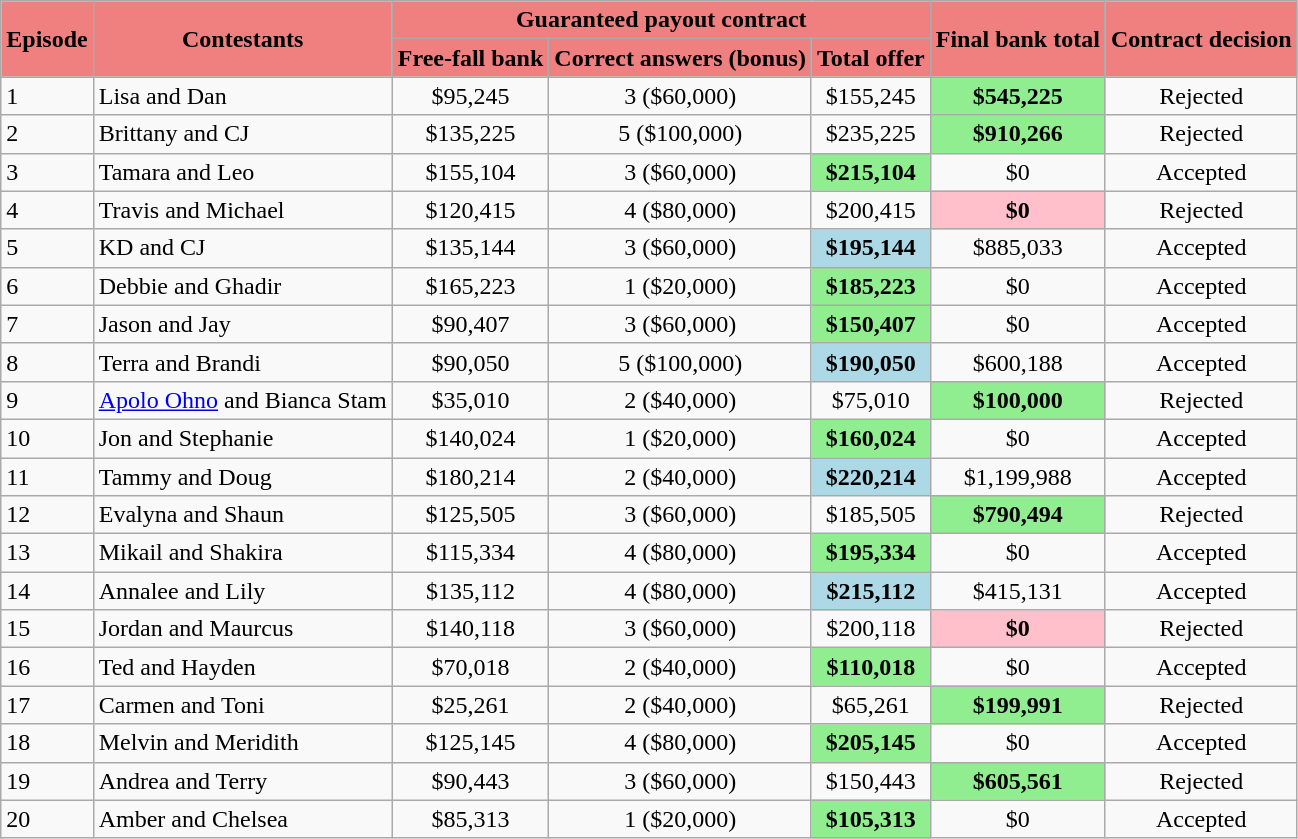<table class="wikitable">
<tr>
<th rowspan="2" style="text-align:center; background-color:#F08080;">Episode</th>
<th rowspan="2" style="text-align:center; background-color:#F08080;">Contestants</th>
<th colspan="3" style="text-align:center; background-color:#F08080;">Guaranteed payout contract</th>
<th rowspan="2" style="text-align:center; background-color:#F08080;">Final bank total</th>
<th rowspan="2" style="text-align:center; background-color:#F08080;">Contract decision</th>
</tr>
<tr>
<th style="text-align:center; background-color:#F08080;">Free-fall bank</th>
<th style="text-align:center; background-color:#F08080;">Correct answers (bonus)</th>
<th style="text-align:center; background-color:#F08080;">Total offer</th>
</tr>
<tr>
<td>1</td>
<td>Lisa and Dan</td>
<td style="text-align:center">$95,245</td>
<td style="text-align:center">3 ($60,000)</td>
<td style="text-align:center">$155,245</td>
<td style="text-align:center; background-color:lightgreen;"><strong>$545,225</strong></td>
<td style="text-align:center">Rejected</td>
</tr>
<tr>
<td>2</td>
<td>Brittany and CJ</td>
<td style="text-align:center">$135,225</td>
<td style="text-align:center">5 ($100,000)</td>
<td style="text-align:center">$235,225</td>
<td style="text-align:center; background-color:lightgreen;"><strong>$910,266</strong></td>
<td style="text-align:center">Rejected</td>
</tr>
<tr>
<td>3</td>
<td>Tamara and Leo</td>
<td style="text-align:center">$155,104</td>
<td style="text-align:center">3 ($60,000)</td>
<td style="text-align:center; background-color:lightgreen;"><strong>$215,104</strong></td>
<td style="text-align:center">$0</td>
<td style="text-align:center">Accepted</td>
</tr>
<tr>
<td>4</td>
<td>Travis and Michael</td>
<td style="text-align:center">$120,415</td>
<td style="text-align:center">4 ($80,000)</td>
<td style="text-align:center">$200,415</td>
<td style="text-align:center; background-color:pink;"><strong>$0</strong></td>
<td style="text-align:center">Rejected</td>
</tr>
<tr>
<td>5</td>
<td>KD and CJ</td>
<td style="text-align:center">$135,144</td>
<td style="text-align:center">3 ($60,000)</td>
<td style="text-align:center; background-color:lightblue;"><strong>$195,144</strong></td>
<td style="text-align:center">$885,033</td>
<td style="text-align:center">Accepted</td>
</tr>
<tr>
<td>6</td>
<td>Debbie and Ghadir</td>
<td style="text-align:center">$165,223</td>
<td style="text-align:center">1 ($20,000)</td>
<td style="text-align:center; background-color:lightgreen;"><strong>$185,223</strong></td>
<td style="text-align:center">$0</td>
<td style="text-align:center">Accepted</td>
</tr>
<tr>
<td>7</td>
<td>Jason and Jay</td>
<td style="text-align:center">$90,407</td>
<td style="text-align:center">3 ($60,000)</td>
<td style="text-align:center; background-color:lightgreen;"><strong>$150,407</strong></td>
<td style="text-align:center">$0</td>
<td style="text-align:center">Accepted</td>
</tr>
<tr>
<td>8</td>
<td>Terra and Brandi</td>
<td style="text-align:center">$90,050</td>
<td style="text-align:center">5 ($100,000)</td>
<td style="text-align:center; background-color:lightblue;"><strong>$190,050</strong></td>
<td style="text-align:center">$600,188</td>
<td style="text-align:center">Accepted</td>
</tr>
<tr>
<td>9</td>
<td><a href='#'>Apolo Ohno</a> and Bianca Stam</td>
<td style="text-align:center">$35,010</td>
<td style="text-align:center">2 ($40,000)</td>
<td style="text-align:center">$75,010</td>
<td style="text-align:center; background-color:lightgreen;"><strong>$100,000</strong></td>
<td style="text-align:center">Rejected</td>
</tr>
<tr>
<td>10</td>
<td>Jon and Stephanie</td>
<td style="text-align:center">$140,024</td>
<td style="text-align:center">1 ($20,000)</td>
<td style="text-align:center; background-color:lightgreen;"><strong>$160,024</strong></td>
<td style="text-align:center">$0</td>
<td style="text-align:center">Accepted</td>
</tr>
<tr>
<td>11</td>
<td>Tammy and Doug</td>
<td style="text-align:center">$180,214</td>
<td style="text-align:center">2 ($40,000)</td>
<td style="text-align:center; background-color:lightblue;"><strong>$220,214</strong></td>
<td style="text-align:center">$1,199,988</td>
<td style="text-align:center">Accepted</td>
</tr>
<tr>
<td>12</td>
<td>Evalyna and Shaun</td>
<td style="text-align:center">$125,505</td>
<td style="text-align:center">3 ($60,000)</td>
<td style="text-align:center">$185,505</td>
<td style="text-align:center; background-color:lightgreen;"><strong>$790,494</strong></td>
<td style="text-align:center">Rejected</td>
</tr>
<tr>
<td>13</td>
<td>Mikail and Shakira</td>
<td style="text-align:center">$115,334</td>
<td style="text-align:center">4 ($80,000)</td>
<td style="text-align:center; background-color:lightgreen;"><strong>$195,334</strong></td>
<td style="text-align:center">$0</td>
<td style="text-align:center">Accepted</td>
</tr>
<tr>
<td>14</td>
<td>Annalee and Lily</td>
<td style="text-align:center">$135,112</td>
<td style="text-align:center">4 ($80,000)</td>
<td style="text-align:center; background-color:lightblue;"><strong>$215,112</strong></td>
<td style="text-align:center">$415,131</td>
<td style="text-align:center">Accepted</td>
</tr>
<tr>
<td>15</td>
<td>Jordan and Maurcus</td>
<td style="text-align:center">$140,118</td>
<td style="text-align:center">3 ($60,000)</td>
<td style="text-align:center">$200,118</td>
<td style="text-align:center; background-color:pink;"><strong>$0</strong></td>
<td style="text-align:center">Rejected</td>
</tr>
<tr>
<td>16</td>
<td>Ted and Hayden</td>
<td style="text-align:center">$70,018</td>
<td style="text-align:center">2 ($40,000)</td>
<td style="text-align:center; background-color:lightgreen;"><strong>$110,018</strong></td>
<td style="text-align:center">$0</td>
<td style="text-align:center">Accepted</td>
</tr>
<tr>
<td>17</td>
<td>Carmen and Toni</td>
<td style="text-align:center">$25,261</td>
<td style="text-align:center">2 ($40,000)</td>
<td style="text-align:center">$65,261</td>
<td style="text-align:center; background-color:lightgreen;"><strong>$199,991</strong></td>
<td style="text-align:center">Rejected</td>
</tr>
<tr>
<td>18</td>
<td>Melvin and Meridith</td>
<td style="text-align:center">$125,145</td>
<td style="text-align:center">4 ($80,000)</td>
<td style="text-align:center; background-color:lightgreen;"><strong>$205,145</strong></td>
<td style="text-align:center">$0</td>
<td style="text-align:center">Accepted</td>
</tr>
<tr>
<td>19</td>
<td>Andrea and Terry</td>
<td style="text-align:center">$90,443</td>
<td style="text-align:center">3 ($60,000)</td>
<td style="text-align:center">$150,443</td>
<td style="text-align:center; background-color:lightgreen;"><strong>$605,561</strong></td>
<td style="text-align:center">Rejected</td>
</tr>
<tr>
<td>20</td>
<td>Amber and Chelsea</td>
<td style="text-align:center">$85,313</td>
<td style="text-align:center">1 ($20,000)</td>
<td style="text-align:center; background-color:lightgreen;"><strong>$105,313</strong></td>
<td style="text-align:center">$0</td>
<td style="text-align:center">Accepted</td>
</tr>
</table>
